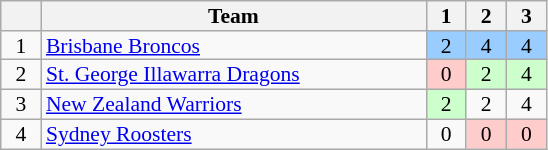<table class="wikitable" style="text-align:center; line-height: 90%; font-size:90%;">
<tr>
<th width="20" abbr="Position"></th>
<th width="250">Team</th>
<th width="20">1</th>
<th width="20">2</th>
<th width="20">3</th>
</tr>
<tr>
<td>1</td>
<td style="text-align:left;"> <a href='#'>Brisbane Broncos</a></td>
<td style="background: #99ccff;">2</td>
<td style="background: #99ccff;">4</td>
<td style="background: #99ccff;">4</td>
</tr>
<tr>
<td>2</td>
<td style="text-align:left;"> <a href='#'>St. George Illawarra Dragons</a></td>
<td style="background: #ffcccc;">0</td>
<td style="background: #ccffcc;">2</td>
<td style="background: #ccffcc;">4</td>
</tr>
<tr>
<td>3</td>
<td style="text-align:left;"> <a href='#'>New Zealand Warriors</a></td>
<td style="background: #ccffcc;">2</td>
<td>2</td>
<td>4</td>
</tr>
<tr>
<td>4</td>
<td style="text-align:left;"> <a href='#'>Sydney Roosters</a></td>
<td>0</td>
<td style="background: #ffcccc;">0</td>
<td style="background: #ffcccc;">0</td>
</tr>
</table>
